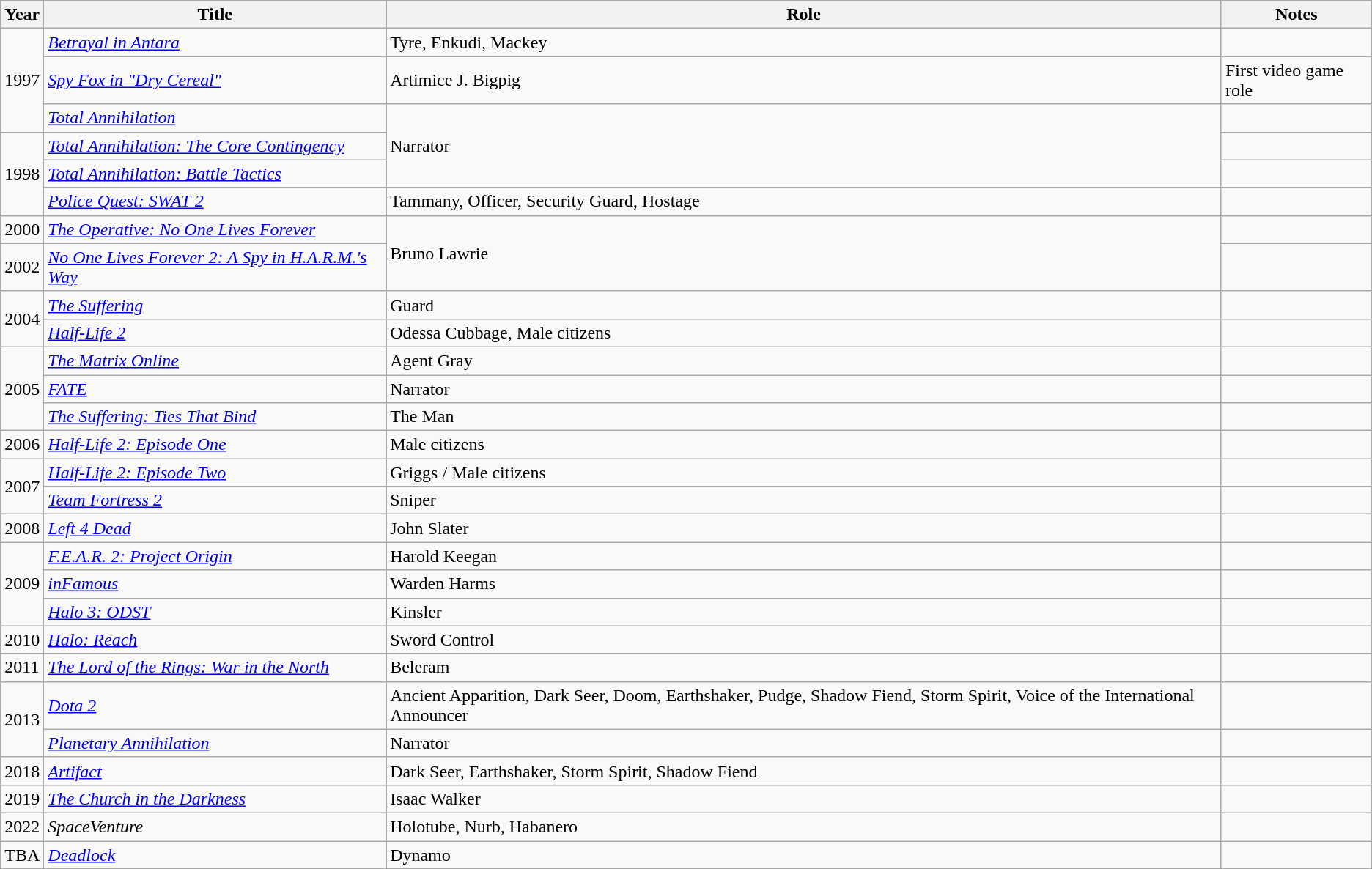<table class="wikitable">
<tr>
<th>Year</th>
<th>Title</th>
<th>Role</th>
<th>Notes</th>
</tr>
<tr>
<td rowspan="3">1997</td>
<td><em><a href='#'>Betrayal in Antara</a></em></td>
<td>Tyre, Enkudi, Mackey</td>
<td></td>
</tr>
<tr>
<td><em><a href='#'>Spy Fox in "Dry Cereal"</a></em></td>
<td>Artimice J. Bigpig</td>
<td>First video game role</td>
</tr>
<tr>
<td><em><a href='#'>Total Annihilation</a></em></td>
<td rowspan="3">Narrator</td>
<td></td>
</tr>
<tr>
<td rowspan="3">1998</td>
<td><em><a href='#'>Total Annihilation: The Core Contingency</a></em></td>
<td></td>
</tr>
<tr>
<td><em><a href='#'>Total Annihilation: Battle Tactics</a></em></td>
<td></td>
</tr>
<tr>
<td><em><a href='#'>Police Quest: SWAT 2</a></em></td>
<td>Tammany, Officer, Security Guard, Hostage</td>
<td></td>
</tr>
<tr>
<td>2000</td>
<td><em><a href='#'>The Operative: No One Lives Forever</a></em></td>
<td rowspan="2">Bruno Lawrie</td>
<td></td>
</tr>
<tr>
<td>2002</td>
<td><em><a href='#'>No One Lives Forever 2: A Spy in H.A.R.M.'s Way</a></em></td>
<td></td>
</tr>
<tr>
<td rowspan="2">2004</td>
<td><em><a href='#'>The Suffering</a></em></td>
<td>Guard</td>
<td></td>
</tr>
<tr>
<td><em><a href='#'>Half-Life 2</a></em></td>
<td>Odessa Cubbage, Male citizens</td>
<td></td>
</tr>
<tr>
<td rowspan="3">2005</td>
<td><em><a href='#'>The Matrix Online</a></em></td>
<td>Agent Gray</td>
<td></td>
</tr>
<tr>
<td><em><a href='#'>FATE</a></em></td>
<td>Narrator</td>
<td></td>
</tr>
<tr>
<td><em><a href='#'>The Suffering: Ties That Bind</a></em></td>
<td>The Man</td>
<td></td>
</tr>
<tr>
<td>2006</td>
<td><em><a href='#'>Half-Life 2: Episode One</a></em></td>
<td>Male citizens</td>
<td></td>
</tr>
<tr>
<td rowspan="2">2007</td>
<td><em><a href='#'>Half-Life 2: Episode Two</a></em></td>
<td>Griggs / Male citizens</td>
<td></td>
</tr>
<tr>
<td><em><a href='#'>Team Fortress 2</a></em></td>
<td>Sniper</td>
<td></td>
</tr>
<tr>
<td>2008</td>
<td><em><a href='#'>Left 4 Dead</a></em></td>
<td>John Slater</td>
<td></td>
</tr>
<tr>
<td rowspan="3">2009</td>
<td><em><a href='#'>F.E.A.R. 2: Project Origin</a></em></td>
<td>Harold Keegan</td>
<td></td>
</tr>
<tr>
<td><em><a href='#'>inFamous</a></em></td>
<td>Warden Harms</td>
<td></td>
</tr>
<tr>
<td><em><a href='#'>Halo 3: ODST</a></em></td>
<td>Kinsler</td>
<td></td>
</tr>
<tr>
<td>2010</td>
<td><em><a href='#'>Halo: Reach</a></em></td>
<td>Sword Control</td>
<td></td>
</tr>
<tr>
<td>2011</td>
<td><em><a href='#'>The Lord of the Rings: War in the North</a></em></td>
<td>Beleram</td>
<td></td>
</tr>
<tr>
<td rowspan="2">2013</td>
<td><em><a href='#'>Dota 2</a></em></td>
<td>Ancient Apparition, Dark Seer, Doom, Earthshaker, Pudge, Shadow Fiend, Storm Spirit, Voice of the International Announcer</td>
<td></td>
</tr>
<tr>
<td><em><a href='#'>Planetary Annihilation</a></em></td>
<td>Narrator</td>
<td></td>
</tr>
<tr>
<td>2018</td>
<td><em><a href='#'>Artifact</a></em></td>
<td>Dark Seer, Earthshaker, Storm Spirit, Shadow Fiend</td>
<td></td>
</tr>
<tr>
<td>2019</td>
<td><em><a href='#'>The Church in the Darkness</a></em></td>
<td>Isaac Walker</td>
<td></td>
</tr>
<tr>
<td>2022</td>
<td><em>SpaceVenture</em></td>
<td>Holotube, Nurb, Habanero</td>
<td></td>
</tr>
<tr>
<td>TBA</td>
<td><em><a href='#'>Deadlock</a></em></td>
<td>Dynamo</td>
<td></td>
</tr>
</table>
